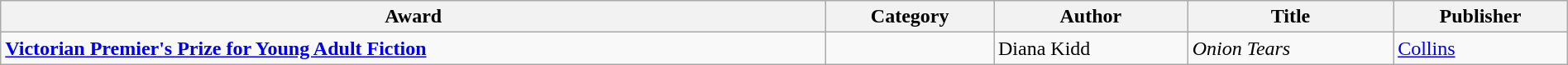<table class="wikitable" width=100%>
<tr>
<th>Award</th>
<th>Category</th>
<th>Author</th>
<th>Title</th>
<th>Publisher</th>
</tr>
<tr>
<td><strong><a href='#'>Victorian Premier's Prize for Young Adult Fiction</a></strong></td>
<td></td>
<td>Diana Kidd</td>
<td><em>Onion Tears</em></td>
<td><a href='#'>Collins</a></td>
</tr>
</table>
